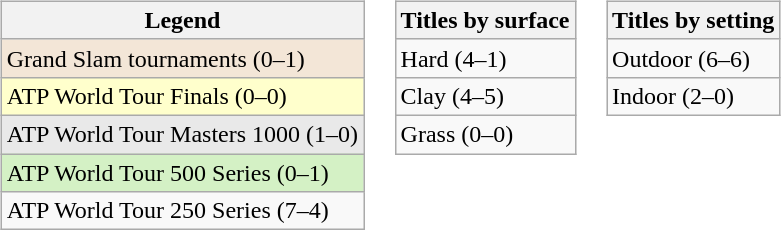<table>
<tr valign="top">
<td><br><table class="wikitable">
<tr>
<th>Legend</th>
</tr>
<tr style="background:#f3e6d7;">
<td>Grand Slam tournaments (0–1)</td>
</tr>
<tr style="background:#ffffcc;">
<td>ATP World Tour Finals (0–0)</td>
</tr>
<tr style="background:#e9e9e9;">
<td>ATP World Tour Masters 1000 (1–0)</td>
</tr>
<tr style="background:#d4f1c5;">
<td>ATP World Tour 500 Series (0–1)</td>
</tr>
<tr>
<td>ATP World Tour 250 Series (7–4)</td>
</tr>
</table>
</td>
<td><br><table class="wikitable">
<tr>
<th>Titles by surface</th>
</tr>
<tr>
<td>Hard (4–1)</td>
</tr>
<tr>
<td>Clay (4–5)</td>
</tr>
<tr>
<td>Grass (0–0)</td>
</tr>
</table>
</td>
<td><br><table class="wikitable">
<tr>
<th>Titles by setting</th>
</tr>
<tr>
<td>Outdoor (6–6)</td>
</tr>
<tr>
<td>Indoor (2–0)</td>
</tr>
</table>
</td>
</tr>
</table>
